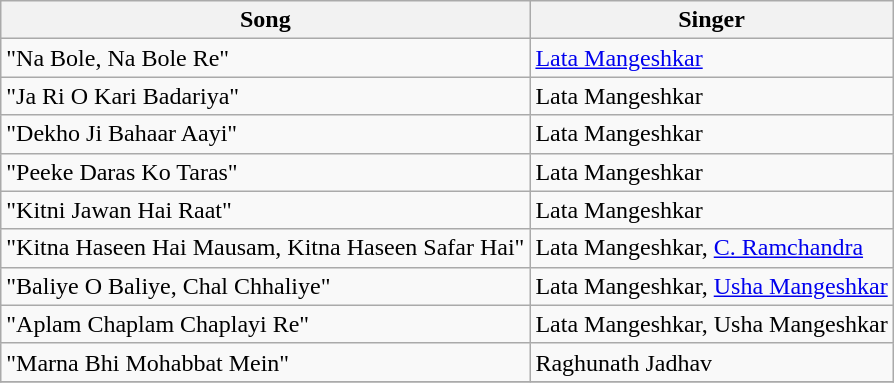<table class="wikitable">
<tr>
<th>Song</th>
<th>Singer</th>
</tr>
<tr>
<td>"Na Bole, Na Bole Re"</td>
<td><a href='#'>Lata Mangeshkar</a></td>
</tr>
<tr>
<td>"Ja Ri O Kari Badariya"</td>
<td>Lata Mangeshkar</td>
</tr>
<tr>
<td>"Dekho Ji Bahaar Aayi"</td>
<td>Lata Mangeshkar</td>
</tr>
<tr>
<td>"Peeke Daras Ko Taras"</td>
<td>Lata Mangeshkar</td>
</tr>
<tr>
<td>"Kitni Jawan Hai Raat"</td>
<td>Lata Mangeshkar</td>
</tr>
<tr>
<td>"Kitna Haseen Hai Mausam, Kitna Haseen Safar Hai"</td>
<td>Lata Mangeshkar, <a href='#'>C. Ramchandra</a></td>
</tr>
<tr>
<td>"Baliye O Baliye, Chal Chhaliye"</td>
<td>Lata Mangeshkar, <a href='#'>Usha Mangeshkar</a></td>
</tr>
<tr>
<td>"Aplam Chaplam Chaplayi Re"</td>
<td>Lata Mangeshkar, Usha Mangeshkar</td>
</tr>
<tr>
<td>"Marna Bhi Mohabbat Mein"</td>
<td>Raghunath Jadhav</td>
</tr>
<tr>
</tr>
</table>
